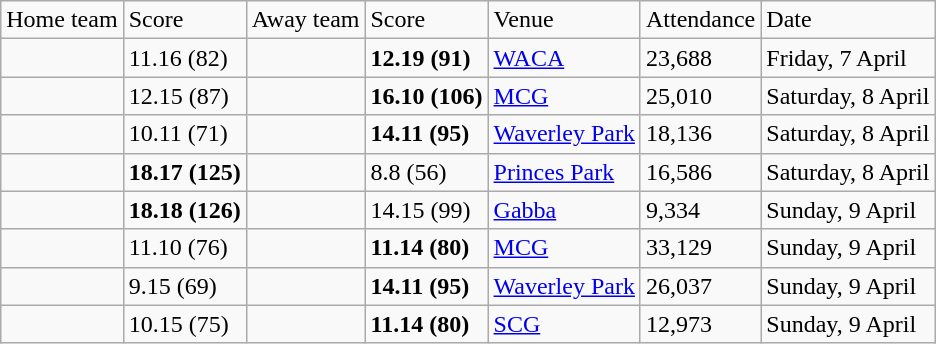<table class="wikitable" style="text-align:left">
<tr>
<td>Home team</td>
<td>Score</td>
<td>Away team</td>
<td>Score</td>
<td>Venue</td>
<td>Attendance</td>
<td>Date</td>
</tr>
<tr>
<td></td>
<td>11.16 (82)</td>
<td><strong></strong></td>
<td><strong>12.19 (91)</strong></td>
<td><a href='#'>WACA</a></td>
<td>23,688</td>
<td>Friday, 7 April</td>
</tr>
<tr>
<td></td>
<td>12.15 (87)</td>
<td><strong></strong></td>
<td><strong>16.10 (106)</strong></td>
<td><a href='#'>MCG</a></td>
<td>25,010</td>
<td>Saturday, 8 April</td>
</tr>
<tr>
<td></td>
<td>10.11 (71)</td>
<td><strong></strong></td>
<td><strong>14.11 (95)</strong></td>
<td><a href='#'>Waverley Park</a></td>
<td>18,136</td>
<td>Saturday, 8 April</td>
</tr>
<tr>
<td><strong></strong></td>
<td><strong>18.17 (125)</strong></td>
<td></td>
<td>8.8 (56)</td>
<td><a href='#'>Princes Park</a></td>
<td>16,586</td>
<td>Saturday, 8 April</td>
</tr>
<tr>
<td><strong></strong></td>
<td><strong>18.18 (126)</strong></td>
<td></td>
<td>14.15 (99)</td>
<td><a href='#'>Gabba</a></td>
<td>9,334</td>
<td>Sunday, 9 April</td>
</tr>
<tr>
<td></td>
<td>11.10 (76)</td>
<td><strong></strong></td>
<td><strong>11.14 (80)</strong></td>
<td><a href='#'>MCG</a></td>
<td>33,129</td>
<td>Sunday, 9 April</td>
</tr>
<tr>
<td></td>
<td>9.15 (69)</td>
<td><strong></strong></td>
<td><strong>14.11 (95)</strong></td>
<td><a href='#'>Waverley Park</a></td>
<td>26,037</td>
<td>Sunday, 9 April</td>
</tr>
<tr>
<td></td>
<td>10.15 (75)</td>
<td><strong></strong></td>
<td><strong>11.14 (80)</strong></td>
<td><a href='#'>SCG</a></td>
<td>12,973</td>
<td>Sunday, 9 April</td>
</tr>
</table>
